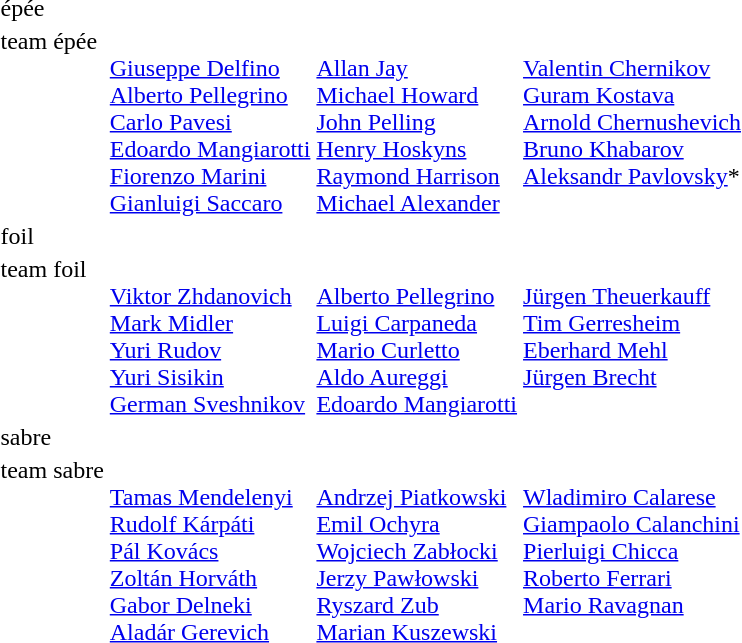<table>
<tr>
<td>épée<br></td>
<td></td>
<td></td>
<td></td>
</tr>
<tr valign="top">
<td>team épée<br></td>
<td><br><a href='#'>Giuseppe Delfino</a><br><a href='#'>Alberto Pellegrino</a><br><a href='#'>Carlo Pavesi</a><br><a href='#'>Edoardo Mangiarotti</a><br><a href='#'>Fiorenzo Marini</a><br><a href='#'>Gianluigi Saccaro</a></td>
<td><br><a href='#'>Allan Jay</a><br><a href='#'>Michael Howard</a><br><a href='#'>John Pelling</a><br><a href='#'>Henry Hoskyns</a><br><a href='#'>Raymond Harrison</a><br><a href='#'>Michael Alexander</a></td>
<td><br><a href='#'>Valentin Chernikov</a><br><a href='#'>Guram Kostava</a><br><a href='#'>Arnold Chernushevich</a><br><a href='#'>Bruno Khabarov</a><br><a href='#'>Aleksandr Pavlovsky</a>*</td>
</tr>
<tr>
<td>foil<br></td>
<td></td>
<td></td>
<td></td>
</tr>
<tr valign="top">
<td>team foil<br></td>
<td valign=top><br><a href='#'>Viktor Zhdanovich</a><br><a href='#'>Mark Midler</a><br><a href='#'>Yuri Rudov</a><br><a href='#'>Yuri Sisikin</a><br><a href='#'>German Sveshnikov</a></td>
<td valign=top><br><a href='#'>Alberto Pellegrino</a><br><a href='#'>Luigi Carpaneda</a><br><a href='#'>Mario Curletto</a><br><a href='#'>Aldo Aureggi</a><br><a href='#'>Edoardo Mangiarotti</a></td>
<td valign=top><br><a href='#'>Jürgen Theuerkauff</a><br><a href='#'>Tim Gerresheim</a><br><a href='#'>Eberhard Mehl</a><br><a href='#'>Jürgen Brecht</a></td>
</tr>
<tr>
<td>sabre<br></td>
<td></td>
<td></td>
<td></td>
</tr>
<tr valign="top">
<td>team sabre<br></td>
<td valign=top><br><a href='#'>Tamas Mendelenyi</a><br><a href='#'>Rudolf Kárpáti</a><br><a href='#'>Pál Kovács</a><br><a href='#'>Zoltán Horváth</a><br><a href='#'>Gabor Delneki</a><br><a href='#'>Aladár Gerevich</a></td>
<td valign=top><br><a href='#'>Andrzej Piatkowski</a><br><a href='#'>Emil Ochyra</a><br><a href='#'>Wojciech Zabłocki</a><br><a href='#'>Jerzy Pawłowski</a><br><a href='#'>Ryszard Zub</a><br><a href='#'>Marian Kuszewski</a></td>
<td valign=top><br><a href='#'>Wladimiro Calarese</a><br><a href='#'>Giampaolo Calanchini</a><br><a href='#'>Pierluigi Chicca</a><br><a href='#'>Roberto Ferrari</a><br><a href='#'>Mario Ravagnan</a></td>
</tr>
</table>
